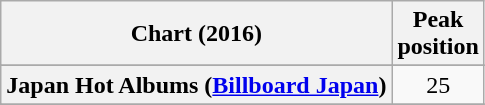<table class="wikitable sortable plainrowheaders" style="text-align:center">
<tr>
<th scope="col">Chart (2016)</th>
<th scope="col">Peak<br> position</th>
</tr>
<tr>
</tr>
<tr>
</tr>
<tr>
</tr>
<tr>
</tr>
<tr>
</tr>
<tr>
</tr>
<tr>
</tr>
<tr>
</tr>
<tr>
</tr>
<tr>
</tr>
<tr>
</tr>
<tr>
</tr>
<tr>
</tr>
<tr>
</tr>
<tr>
</tr>
<tr>
<th scope="row">Japan Hot Albums (<a href='#'>Billboard Japan</a>)</th>
<td>25</td>
</tr>
<tr>
</tr>
<tr>
</tr>
<tr>
</tr>
<tr>
</tr>
<tr>
</tr>
<tr>
</tr>
<tr>
</tr>
<tr>
</tr>
<tr>
</tr>
<tr>
</tr>
<tr>
</tr>
<tr>
</tr>
<tr>
</tr>
</table>
